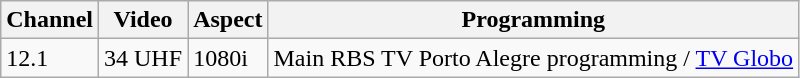<table class="wikitable">
<tr>
<th>Channel</th>
<th>Video</th>
<th>Aspect</th>
<th>Programming</th>
</tr>
<tr>
<td>12.1</td>
<td>34 UHF</td>
<td>1080i</td>
<td>Main RBS TV Porto Alegre programming / <a href='#'>TV Globo</a></td>
</tr>
</table>
